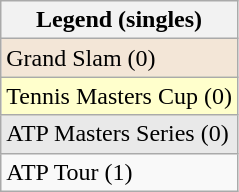<table class="wikitable sortable mw-collapsible mw-collapsed">
<tr>
<th>Legend (singles)</th>
</tr>
<tr style="background:#f3e6d7;">
<td>Grand Slam (0)</td>
</tr>
<tr style="background:#ffffcc;">
<td>Tennis Masters Cup (0)</td>
</tr>
<tr style="background:#e9e9e9;">
<td>ATP Masters Series (0)</td>
</tr>
<tr>
<td>ATP Tour (1)</td>
</tr>
</table>
